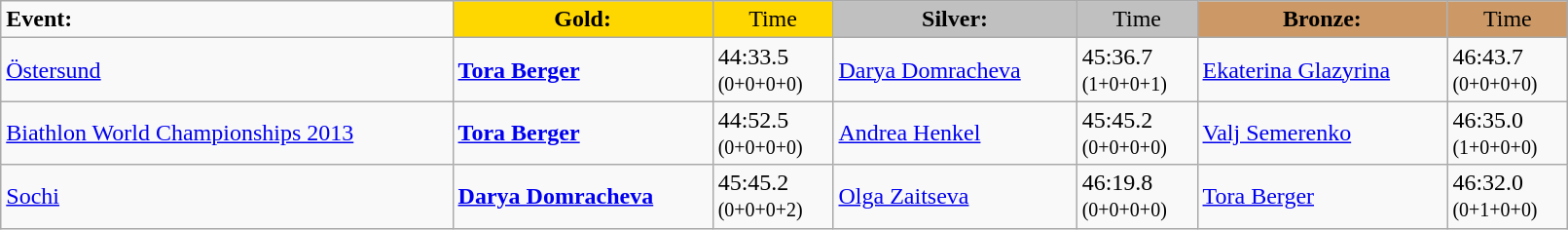<table class="wikitable" width=85%>
<tr>
<td><strong>Event:</strong></td>
<td style="text-align:center;background-color:gold;"><strong>Gold:</strong></td>
<td style="text-align:center;background-color:gold;">Time</td>
<td style="text-align:center;background-color:silver;"><strong>Silver:</strong></td>
<td style="text-align:center;background-color:silver;">Time</td>
<td style="text-align:center;background-color:#CC9966;"><strong>Bronze:</strong></td>
<td style="text-align:center;background-color:#CC9966;">Time</td>
</tr>
<tr>
<td><a href='#'>Östersund</a><br></td>
<td><strong><a href='#'>Tora Berger</a></strong><br><small></small></td>
<td>44:33.5<br><small>(0+0+0+0)</small></td>
<td><a href='#'>Darya Domracheva</a><br><small></small></td>
<td>45:36.7<br><small>(1+0+0+1)</small></td>
<td><a href='#'>Ekaterina Glazyrina</a><br><small></small></td>
<td>46:43.7<br><small>(0+0+0+0)</small></td>
</tr>
<tr>
<td><a href='#'>Biathlon World Championships 2013</a><br></td>
<td><strong><a href='#'>Tora Berger</a></strong><br><small></small></td>
<td>44:52.5<br><small>(0+0+0+0)</small></td>
<td><a href='#'>Andrea Henkel</a><br><small></small></td>
<td>45:45.2<br><small>(0+0+0+0)</small></td>
<td><a href='#'>Valj Semerenko</a><br><small></small></td>
<td>46:35.0<br><small>(1+0+0+0)</small></td>
</tr>
<tr>
<td><a href='#'>Sochi</a><br></td>
<td><strong><a href='#'>Darya Domracheva</a></strong><br><small></small></td>
<td>45:45.2<br><small>(0+0+0+2)</small></td>
<td><a href='#'>Olga Zaitseva</a><br><small></small></td>
<td>46:19.8	<br><small>(0+0+0+0)</small></td>
<td><a href='#'>Tora Berger</a><br><small></small></td>
<td>46:32.0	<br><small>(0+1+0+0)</small></td>
</tr>
</table>
